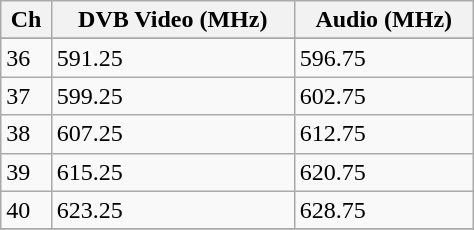<table class="wikitable" width="25%">
<tr>
<th align="right">Ch</th>
<th>DVB Video (MHz)</th>
<th>Audio (MHz)</th>
</tr>
<tr>
</tr>
<tr>
<td>36</td>
<td>591.25</td>
<td>596.75</td>
</tr>
<tr>
<td>37</td>
<td>599.25</td>
<td>602.75</td>
</tr>
<tr>
<td>38</td>
<td>607.25</td>
<td>612.75</td>
</tr>
<tr>
<td>39</td>
<td>615.25</td>
<td>620.75</td>
</tr>
<tr>
<td>40</td>
<td>623.25</td>
<td>628.75</td>
</tr>
<tr>
</tr>
</table>
